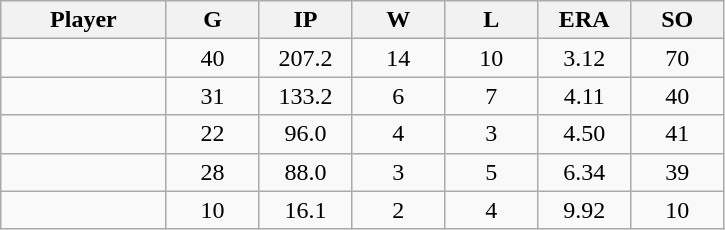<table class="wikitable sortable">
<tr>
<th bgcolor="#DDDDFF" width="16%">Player</th>
<th bgcolor="#DDDDFF" width="9%">G</th>
<th bgcolor="#DDDDFF" width="9%">IP</th>
<th bgcolor="#DDDDFF" width="9%">W</th>
<th bgcolor="#DDDDFF" width="9%">L</th>
<th bgcolor="#DDDDFF" width="9%">ERA</th>
<th bgcolor="#DDDDFF" width="9%">SO</th>
</tr>
<tr align="center">
<td></td>
<td>40</td>
<td>207.2</td>
<td>14</td>
<td>10</td>
<td>3.12</td>
<td>70</td>
</tr>
<tr align="center">
<td></td>
<td>31</td>
<td>133.2</td>
<td>6</td>
<td>7</td>
<td>4.11</td>
<td>40</td>
</tr>
<tr align="center">
<td></td>
<td>22</td>
<td>96.0</td>
<td>4</td>
<td>3</td>
<td>4.50</td>
<td>41</td>
</tr>
<tr align="center">
<td></td>
<td>28</td>
<td>88.0</td>
<td>3</td>
<td>5</td>
<td>6.34</td>
<td>39</td>
</tr>
<tr align="center">
<td></td>
<td>10</td>
<td>16.1</td>
<td>2</td>
<td>4</td>
<td>9.92</td>
<td>10</td>
</tr>
</table>
